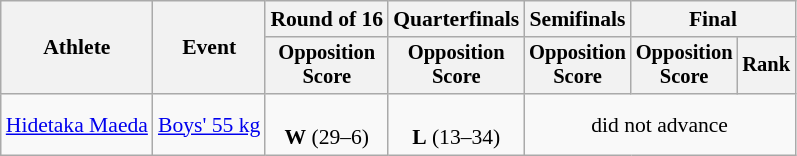<table class="wikitable" style="font-size:90%">
<tr>
<th rowspan=2>Athlete</th>
<th rowspan=2>Event</th>
<th colspan=1>Round of 16</th>
<th colspan=1>Quarterfinals</th>
<th colspan=1>Semifinals</th>
<th colspan=2>Final</th>
</tr>
<tr style="font-size:95%">
<th>Opposition<br>Score</th>
<th>Opposition<br>Score</th>
<th>Opposition<br>Score</th>
<th>Opposition<br>Score</th>
<th>Rank</th>
</tr>
<tr align=center>
<td align=left><a href='#'>Hidetaka Maeda</a></td>
<td align=left><a href='#'>Boys' 55 kg</a></td>
<td><br><strong>W</strong> (29–6)</td>
<td><br><strong>L</strong> (13–34)</td>
<td colspan=3>did not advance</td>
</tr>
</table>
